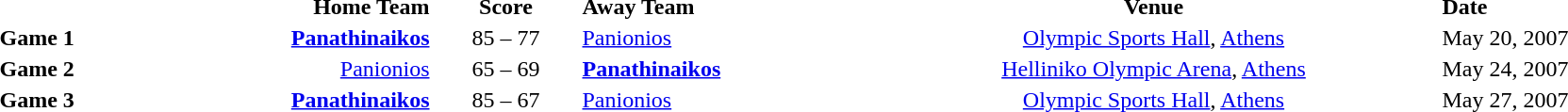<table style="text-align:center" cellpadding=1 border=0>
<tr>
<th width=100></th>
<th width=200 align=right>Home Team</th>
<th width=100>Score</th>
<th width=200 align=left>Away Team</th>
<th width=400>Venue</th>
<th width=200 align=left>Date</th>
</tr>
<tr>
<td align=left><strong>Game 1</strong></td>
<td align=right><strong><a href='#'>Panathinaikos</a></strong></td>
<td>85 – 77</td>
<td align=left><a href='#'>Panionios</a></td>
<td><a href='#'>Olympic Sports Hall</a>, <a href='#'>Athens</a></td>
<td align=left>May 20, 2007</td>
</tr>
<tr>
<td align=left><strong>Game 2</strong></td>
<td align=right><a href='#'>Panionios</a></td>
<td>65 – 69</td>
<td align=left><strong><a href='#'>Panathinaikos</a></strong></td>
<td><a href='#'>Helliniko Olympic Arena</a>, <a href='#'>Athens</a></td>
<td align=left>May 24, 2007</td>
</tr>
<tr>
<td align=left><strong>Game 3</strong></td>
<td align=right><strong><a href='#'>Panathinaikos</a></strong></td>
<td>85 – 67</td>
<td align=left><a href='#'>Panionios</a></td>
<td><a href='#'>Olympic Sports Hall</a>, <a href='#'>Athens</a></td>
<td align=left>May 27, 2007</td>
</tr>
</table>
